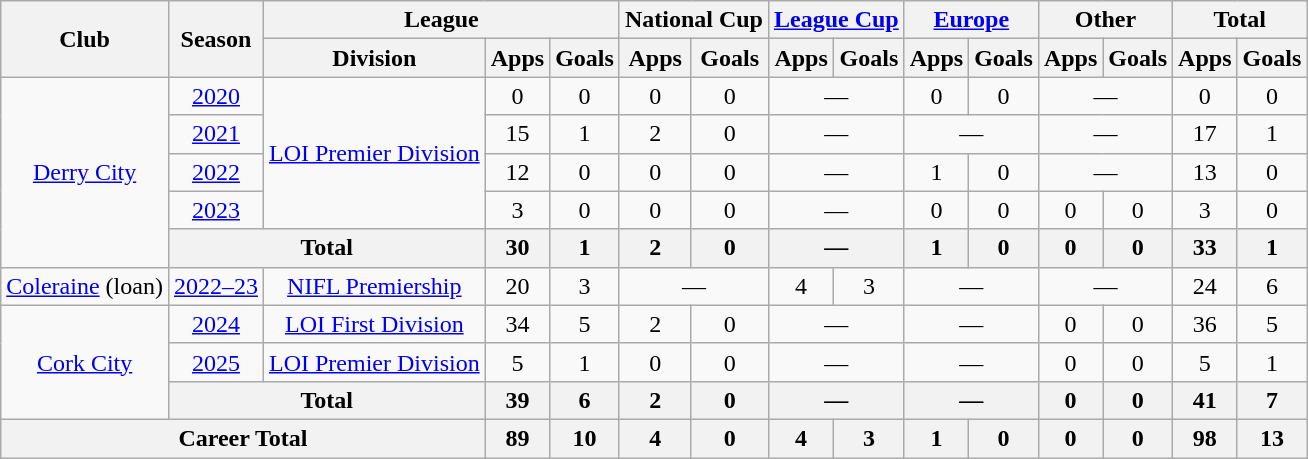<table class=wikitable style="text-align: center">
<tr>
<th rowspan=2>Club</th>
<th rowspan=2>Season</th>
<th colspan=3>League</th>
<th colspan=2>National Cup</th>
<th colspan=2><a href='#'>League Cup</a></th>
<th colspan=2><a href='#'>Europe</a></th>
<th colspan=2>Other</th>
<th colspan=2>Total</th>
</tr>
<tr>
<th>Division</th>
<th>Apps</th>
<th>Goals</th>
<th>Apps</th>
<th>Goals</th>
<th>Apps</th>
<th>Goals</th>
<th>Apps</th>
<th>Goals</th>
<th>Apps</th>
<th>Goals</th>
<th>Apps</th>
<th>Goals</th>
</tr>
<tr>
<td rowspan="5"><a href='#'>Derry City</a></td>
<td><a href='#'>2020</a></td>
<td rowspan="4"><a href='#'>LOI Premier Division</a></td>
<td>0</td>
<td>0</td>
<td>0</td>
<td>0</td>
<td colspan="2">—</td>
<td>0</td>
<td>0</td>
<td colspan="2">—</td>
<td>0</td>
<td>0</td>
</tr>
<tr>
<td><a href='#'>2021</a></td>
<td>15</td>
<td>1</td>
<td>2</td>
<td>0</td>
<td colspan="2">—</td>
<td colspan="2">—</td>
<td colspan="2">—</td>
<td>17</td>
<td>1</td>
</tr>
<tr>
<td><a href='#'>2022</a></td>
<td>12</td>
<td>0</td>
<td>0</td>
<td>0</td>
<td colspan="2">—</td>
<td>1</td>
<td>0</td>
<td colspan="2">—</td>
<td>13</td>
<td>0</td>
</tr>
<tr>
<td><a href='#'>2023</a></td>
<td>3</td>
<td>0</td>
<td>0</td>
<td>0</td>
<td colspan="2">—</td>
<td>0</td>
<td>0</td>
<td>0</td>
<td>0</td>
<td>3</td>
<td>0</td>
</tr>
<tr>
<th colspan="2">Total</th>
<th>30</th>
<th>1</th>
<th>2</th>
<th>0</th>
<th colspan="2">—</th>
<th>1</th>
<th>0</th>
<th>0</th>
<th>0</th>
<th>33</th>
<th>1</th>
</tr>
<tr>
<td><a href='#'>Coleraine</a> (loan)</td>
<td><a href='#'>2022–23</a></td>
<td><a href='#'>NIFL Premiership</a></td>
<td>20</td>
<td>3</td>
<td colspan="2">—</td>
<td>4</td>
<td>3</td>
<td colspan="2">—</td>
<td colspan="2">—</td>
<td>24</td>
<td>6</td>
</tr>
<tr>
<td rowspan="3"><a href='#'>Cork City</a></td>
<td><a href='#'>2024</a></td>
<td><a href='#'>LOI First Division</a></td>
<td>34</td>
<td>5</td>
<td>2</td>
<td>0</td>
<td colspan="2">—</td>
<td colspan="2">—</td>
<td>0</td>
<td>0</td>
<td>36</td>
<td>5</td>
</tr>
<tr>
<td><a href='#'>2025</a></td>
<td><a href='#'>LOI Premier Division</a></td>
<td>5</td>
<td>1</td>
<td>0</td>
<td>0</td>
<td colspan="2">—</td>
<td colspan="2">—</td>
<td>0</td>
<td>0</td>
<td>5</td>
<td>1</td>
</tr>
<tr>
<th colspan="2">Total</th>
<th>39</th>
<th>6</th>
<th>2</th>
<th>0</th>
<th colspan="2">—</th>
<th colspan="2">—</th>
<th>0</th>
<th>0</th>
<th>41</th>
<th>7</th>
</tr>
<tr>
<th colspan="3">Career Total</th>
<th>89</th>
<th>10</th>
<th>4</th>
<th>0</th>
<th>4</th>
<th>3</th>
<th>1</th>
<th>0</th>
<th>0</th>
<th>0</th>
<th>98</th>
<th>13</th>
</tr>
</table>
